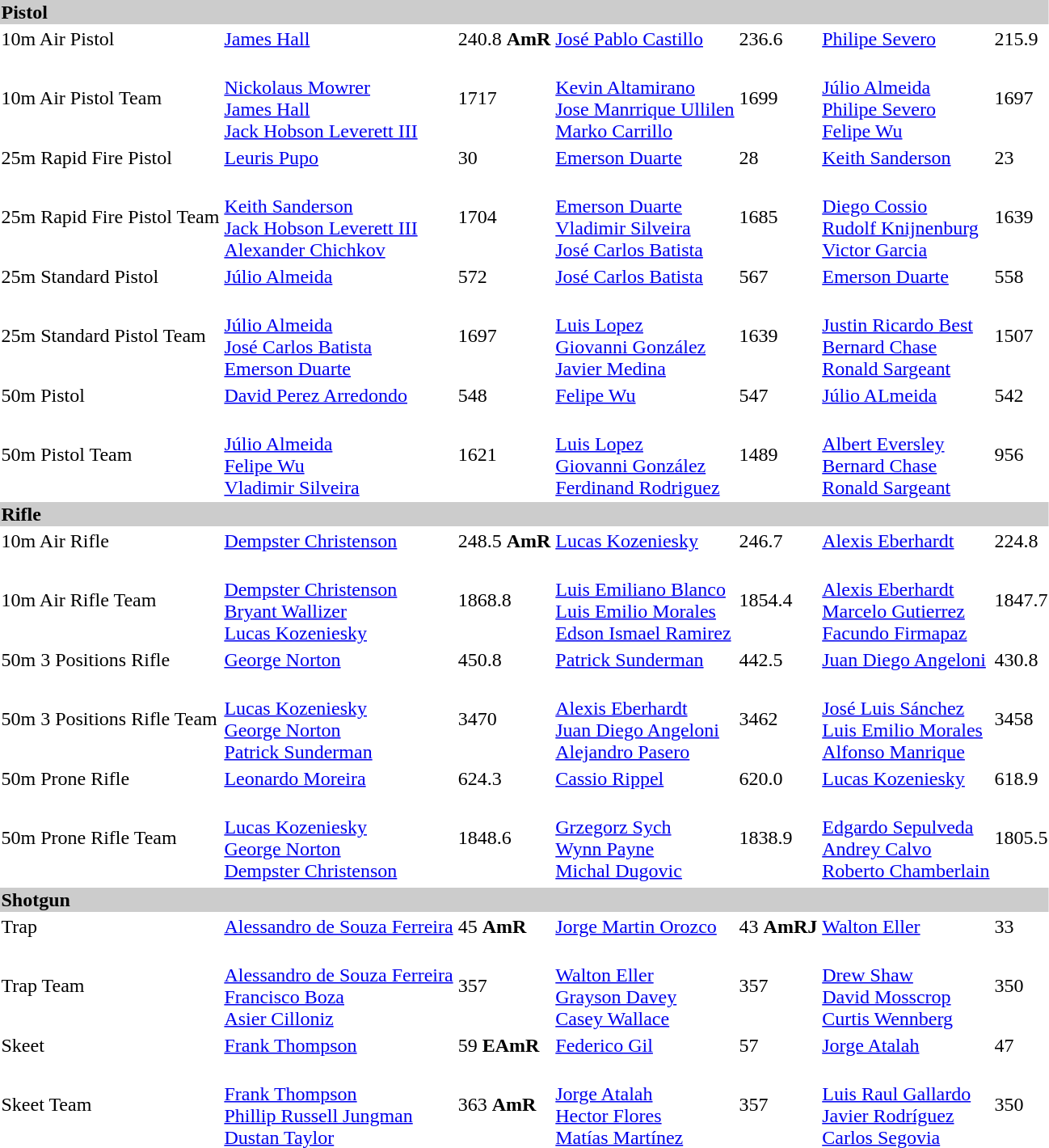<table>
<tr bgcolor="#cccccc">
<td colspan=7><strong>Pistol</strong></td>
</tr>
<tr>
<td>10m Air Pistol</td>
<td><a href='#'>James Hall</a><br></td>
<td>240.8 <strong>AmR</strong></td>
<td><a href='#'>José Pablo Castillo</a><br></td>
<td>236.6</td>
<td><a href='#'>Philipe Severo</a><br></td>
<td>215.9</td>
</tr>
<tr>
<td>10m Air Pistol Team</td>
<td><br><a href='#'>Nickolaus Mowrer</a><br><a href='#'>James Hall</a><br><a href='#'>Jack Hobson Leverett III</a></td>
<td>1717</td>
<td><br><a href='#'>Kevin Altamirano</a><br><a href='#'>Jose Manrrique Ullilen</a><br><a href='#'>Marko Carrillo</a></td>
<td>1699</td>
<td><br><a href='#'>Júlio Almeida</a><br><a href='#'>Philipe Severo</a><br><a href='#'>Felipe Wu</a></td>
<td>1697</td>
</tr>
<tr>
<td>25m Rapid Fire Pistol</td>
<td><a href='#'>Leuris Pupo</a><br></td>
<td>30</td>
<td><a href='#'>Emerson Duarte</a><br></td>
<td>28</td>
<td><a href='#'>Keith Sanderson</a><br></td>
<td>23</td>
</tr>
<tr>
<td>25m Rapid Fire Pistol Team</td>
<td><br><a href='#'>Keith Sanderson</a><br><a href='#'>Jack Hobson Leverett III</a><br><a href='#'>Alexander Chichkov</a></td>
<td>1704</td>
<td><br><a href='#'>Emerson Duarte</a><br><a href='#'>Vladimir Silveira</a><br><a href='#'>José Carlos Batista</a></td>
<td>1685</td>
<td><br><a href='#'>Diego Cossio</a><br><a href='#'>Rudolf Knijnenburg</a><br><a href='#'>Victor Garcia</a></td>
<td>1639</td>
</tr>
<tr>
<td>25m Standard Pistol</td>
<td><a href='#'>Júlio Almeida</a><br></td>
<td>572</td>
<td><a href='#'>José Carlos Batista</a><br></td>
<td>567</td>
<td><a href='#'>Emerson Duarte</a><br></td>
<td>558</td>
</tr>
<tr>
<td>25m Standard Pistol Team</td>
<td><br><a href='#'>Júlio Almeida</a><br><a href='#'>José Carlos Batista</a><br><a href='#'>Emerson Duarte</a></td>
<td>1697</td>
<td><br><a href='#'>Luis Lopez</a><br><a href='#'>Giovanni González</a><br><a href='#'>Javier Medina</a></td>
<td>1639</td>
<td><br><a href='#'>Justin Ricardo Best</a><br><a href='#'>Bernard Chase</a><br><a href='#'>Ronald Sargeant</a></td>
<td>1507</td>
</tr>
<tr>
<td>50m Pistol</td>
<td><a href='#'>David Perez Arredondo</a><br></td>
<td>548</td>
<td><a href='#'>Felipe Wu</a><br></td>
<td>547</td>
<td><a href='#'>Júlio ALmeida</a><br></td>
<td>542</td>
</tr>
<tr>
<td>50m Pistol Team</td>
<td><br><a href='#'>Júlio Almeida</a><br><a href='#'>Felipe Wu</a><br><a href='#'>Vladimir Silveira</a></td>
<td>1621</td>
<td><br><a href='#'>Luis Lopez</a><br><a href='#'>Giovanni González</a><br><a href='#'>Ferdinand Rodriguez</a></td>
<td>1489</td>
<td><br><a href='#'>Albert Eversley</a><br><a href='#'>Bernard Chase</a><br><a href='#'>Ronald Sargeant</a></td>
<td>956</td>
</tr>
<tr bgcolor="#cccccc">
<td colspan=7><strong>Rifle</strong></td>
</tr>
<tr>
<td>10m Air Rifle</td>
<td><a href='#'>Dempster Christenson</a><br></td>
<td>248.5 <strong>AmR</strong></td>
<td><a href='#'>Lucas Kozeniesky</a><br></td>
<td>246.7</td>
<td><a href='#'>Alexis Eberhardt</a><br></td>
<td>224.8</td>
</tr>
<tr>
<td>10m Air Rifle Team</td>
<td><br><a href='#'>Dempster Christenson</a><br><a href='#'>Bryant Wallizer</a><br><a href='#'>Lucas Kozeniesky</a></td>
<td>1868.8</td>
<td><br><a href='#'>Luis Emiliano Blanco</a><br><a href='#'>Luis Emilio Morales</a><br><a href='#'>Edson Ismael Ramirez</a></td>
<td>1854.4</td>
<td><br><a href='#'>Alexis Eberhardt</a><br><a href='#'>Marcelo Gutierrez</a><br><a href='#'>Facundo Firmapaz</a></td>
<td>1847.7</td>
</tr>
<tr>
<td>50m 3 Positions Rifle</td>
<td><a href='#'>George Norton</a><br></td>
<td>450.8</td>
<td><a href='#'>Patrick Sunderman</a><br></td>
<td>442.5</td>
<td><a href='#'>Juan Diego Angeloni</a><br></td>
<td>430.8</td>
</tr>
<tr>
<td>50m 3 Positions Rifle Team</td>
<td><br><a href='#'>Lucas Kozeniesky</a><br><a href='#'>George Norton</a><br><a href='#'>Patrick Sunderman</a></td>
<td>3470</td>
<td><br><a href='#'>Alexis Eberhardt</a><br><a href='#'>Juan Diego Angeloni</a><br><a href='#'>Alejandro Pasero</a></td>
<td>3462</td>
<td><br><a href='#'>José Luis Sánchez</a><br><a href='#'>Luis Emilio Morales</a><br><a href='#'>Alfonso Manrique</a></td>
<td>3458</td>
</tr>
<tr>
<td>50m Prone Rifle</td>
<td><a href='#'>Leonardo Moreira</a><br></td>
<td>624.3</td>
<td><a href='#'>Cassio Rippel</a><br></td>
<td>620.0</td>
<td><a href='#'>Lucas Kozeniesky</a><br></td>
<td>618.9</td>
</tr>
<tr>
<td>50m Prone Rifle Team</td>
<td><br><a href='#'>Lucas Kozeniesky</a><br><a href='#'>George Norton</a><br><a href='#'>Dempster Christenson</a></td>
<td>1848.6</td>
<td><br><a href='#'>Grzegorz Sych</a><br><a href='#'>Wynn Payne</a><br><a href='#'>Michal Dugovic</a></td>
<td>1838.9</td>
<td><br><a href='#'>Edgardo Sepulveda</a><br><a href='#'>Andrey Calvo</a><br><a href='#'>Roberto Chamberlain</a></td>
<td>1805.5</td>
</tr>
<tr>
</tr>
<tr bgcolor="#cccccc">
<td colspan=7><strong>Shotgun</strong></td>
</tr>
<tr>
<td>Trap</td>
<td><a href='#'>Alessandro de Souza Ferreira</a><br></td>
<td>45 <strong>AmR</strong></td>
<td><a href='#'>Jorge Martin Orozco</a><br></td>
<td>43 <strong>AmRJ</strong></td>
<td><a href='#'>Walton Eller</a><br></td>
<td>33</td>
</tr>
<tr>
<td>Trap Team</td>
<td><br><a href='#'>Alessandro de Souza Ferreira</a><br><a href='#'>Francisco Boza</a><br><a href='#'>Asier Cilloniz</a></td>
<td>357</td>
<td><br><a href='#'>Walton Eller</a><br><a href='#'>Grayson Davey</a><br><a href='#'>Casey Wallace</a></td>
<td>357</td>
<td><br><a href='#'>Drew Shaw</a><br><a href='#'>David Mosscrop</a><br><a href='#'>Curtis Wennberg</a></td>
<td>350</td>
</tr>
<tr>
<td>Skeet</td>
<td><a href='#'>Frank Thompson</a><br></td>
<td>59 <strong>EAmR</strong></td>
<td><a href='#'>Federico Gil</a><br></td>
<td>57</td>
<td><a href='#'>Jorge Atalah</a><br></td>
<td>47</td>
</tr>
<tr>
<td>Skeet Team</td>
<td><br><a href='#'>Frank Thompson</a><br><a href='#'>Phillip Russell Jungman</a><br><a href='#'>Dustan Taylor</a></td>
<td>363 <strong>AmR</strong></td>
<td><br><a href='#'>Jorge Atalah</a><br><a href='#'>Hector Flores</a><br><a href='#'>Matías Martínez</a></td>
<td>357</td>
<td><br><a href='#'>Luis Raul Gallardo</a><br><a href='#'>Javier Rodríguez</a><br><a href='#'>Carlos Segovia</a></td>
<td>350</td>
</tr>
</table>
